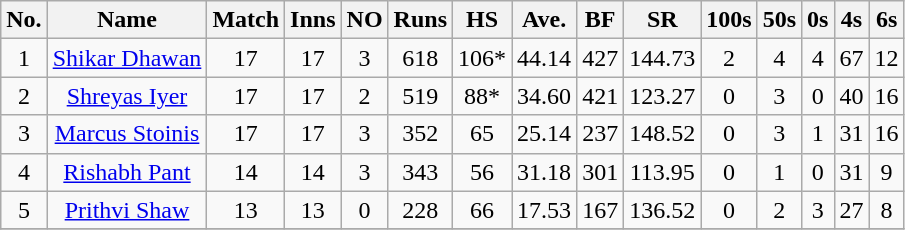<table class="wikitable sortable" style="text-align: center;">
<tr>
<th>No.</th>
<th>Name</th>
<th>Match</th>
<th>Inns</th>
<th>NO</th>
<th>Runs</th>
<th>HS</th>
<th>Ave.</th>
<th>BF</th>
<th>SR</th>
<th>100s</th>
<th>50s</th>
<th>0s</th>
<th>4s</th>
<th>6s</th>
</tr>
<tr>
<td>1</td>
<td><a href='#'>Shikar Dhawan</a></td>
<td>17</td>
<td>17</td>
<td>3</td>
<td>618</td>
<td>106*</td>
<td>44.14</td>
<td>427</td>
<td>144.73</td>
<td>2</td>
<td>4</td>
<td>4</td>
<td>67</td>
<td>12</td>
</tr>
<tr>
<td>2</td>
<td><a href='#'>Shreyas Iyer</a></td>
<td>17</td>
<td>17</td>
<td>2</td>
<td>519</td>
<td>88*</td>
<td>34.60</td>
<td>421</td>
<td>123.27</td>
<td>0</td>
<td>3</td>
<td>0</td>
<td>40</td>
<td>16</td>
</tr>
<tr>
<td>3</td>
<td><a href='#'>Marcus Stoinis</a></td>
<td>17</td>
<td>17</td>
<td>3</td>
<td>352</td>
<td>65</td>
<td>25.14</td>
<td>237</td>
<td>148.52</td>
<td>0</td>
<td>3</td>
<td>1</td>
<td>31</td>
<td>16</td>
</tr>
<tr>
<td>4</td>
<td><a href='#'>Rishabh Pant</a></td>
<td>14</td>
<td>14</td>
<td>3</td>
<td>343</td>
<td>56</td>
<td>31.18</td>
<td>301</td>
<td>113.95</td>
<td>0</td>
<td>1</td>
<td>0</td>
<td>31</td>
<td>9</td>
</tr>
<tr>
<td>5</td>
<td><a href='#'>Prithvi Shaw</a></td>
<td>13</td>
<td>13</td>
<td>0</td>
<td>228</td>
<td>66</td>
<td>17.53</td>
<td>167</td>
<td>136.52</td>
<td>0</td>
<td>2</td>
<td>3</td>
<td>27</td>
<td>8</td>
</tr>
<tr>
</tr>
</table>
